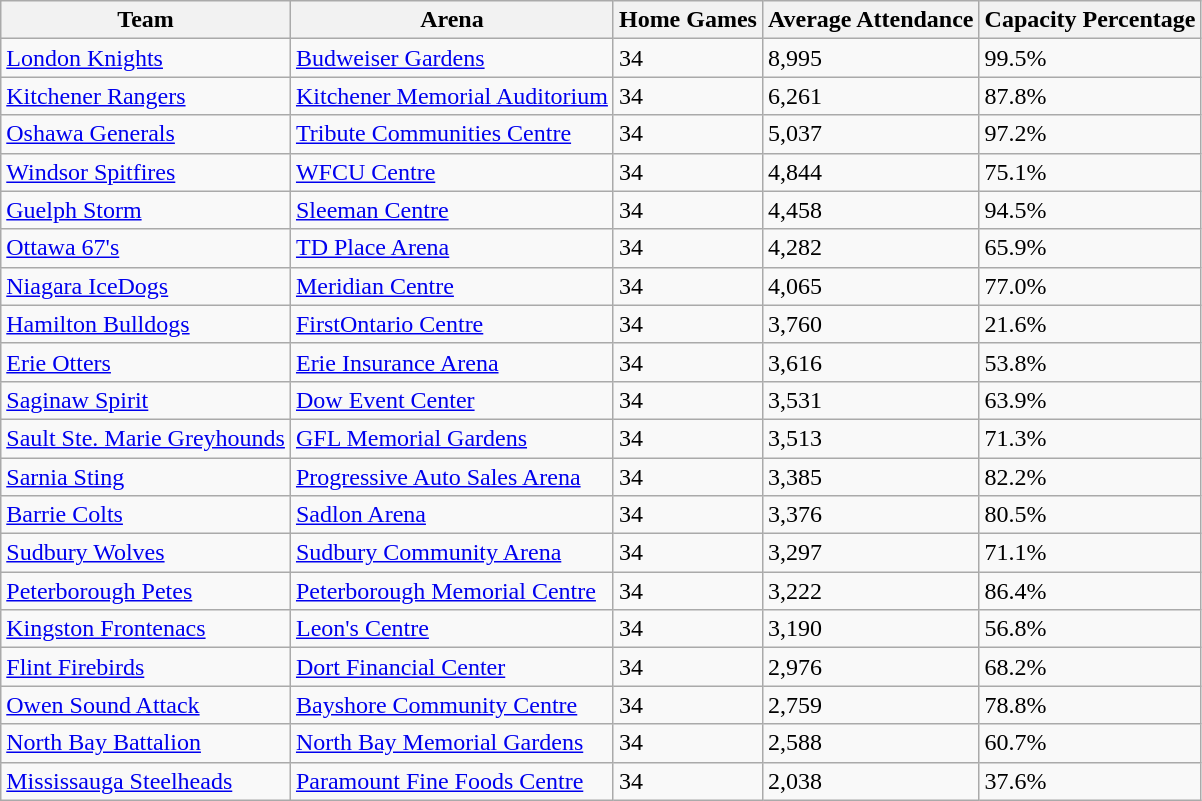<table class="wikitable sortable">
<tr>
<th>Team</th>
<th>Arena</th>
<th>Home Games</th>
<th>Average Attendance</th>
<th data-sort-type="number">Capacity Percentage</th>
</tr>
<tr>
<td><a href='#'>London Knights</a></td>
<td><a href='#'>Budweiser Gardens</a></td>
<td>34</td>
<td>8,995</td>
<td>99.5%</td>
</tr>
<tr>
<td><a href='#'>Kitchener Rangers</a></td>
<td><a href='#'>Kitchener Memorial Auditorium</a></td>
<td>34</td>
<td>6,261</td>
<td>87.8%</td>
</tr>
<tr>
<td><a href='#'>Oshawa Generals</a></td>
<td><a href='#'>Tribute Communities Centre</a></td>
<td>34</td>
<td>5,037</td>
<td>97.2%</td>
</tr>
<tr>
<td><a href='#'>Windsor Spitfires</a></td>
<td><a href='#'>WFCU Centre</a></td>
<td>34</td>
<td>4,844</td>
<td>75.1%</td>
</tr>
<tr>
<td><a href='#'>Guelph Storm</a></td>
<td><a href='#'>Sleeman Centre</a></td>
<td>34</td>
<td>4,458</td>
<td>94.5%</td>
</tr>
<tr>
<td><a href='#'>Ottawa 67's</a></td>
<td><a href='#'>TD Place Arena</a></td>
<td>34</td>
<td>4,282</td>
<td>65.9%</td>
</tr>
<tr>
<td><a href='#'>Niagara IceDogs</a></td>
<td><a href='#'>Meridian Centre</a></td>
<td>34</td>
<td>4,065</td>
<td>77.0%</td>
</tr>
<tr>
<td><a href='#'>Hamilton Bulldogs</a></td>
<td><a href='#'>FirstOntario Centre</a></td>
<td>34</td>
<td>3,760</td>
<td>21.6%</td>
</tr>
<tr>
<td><a href='#'>Erie Otters</a></td>
<td><a href='#'>Erie Insurance Arena</a></td>
<td>34</td>
<td>3,616</td>
<td>53.8%</td>
</tr>
<tr>
<td><a href='#'>Saginaw Spirit</a></td>
<td><a href='#'>Dow Event Center</a></td>
<td>34</td>
<td>3,531</td>
<td>63.9%</td>
</tr>
<tr>
<td><a href='#'>Sault Ste. Marie Greyhounds</a></td>
<td><a href='#'>GFL Memorial Gardens</a></td>
<td>34</td>
<td>3,513</td>
<td>71.3%</td>
</tr>
<tr>
<td><a href='#'>Sarnia Sting</a></td>
<td><a href='#'>Progressive Auto Sales Arena</a></td>
<td>34</td>
<td>3,385</td>
<td>82.2%</td>
</tr>
<tr>
<td><a href='#'>Barrie Colts</a></td>
<td><a href='#'>Sadlon Arena</a></td>
<td>34</td>
<td>3,376</td>
<td>80.5%</td>
</tr>
<tr>
<td><a href='#'>Sudbury Wolves</a></td>
<td><a href='#'>Sudbury Community Arena</a></td>
<td>34</td>
<td>3,297</td>
<td>71.1%</td>
</tr>
<tr>
<td><a href='#'>Peterborough Petes</a></td>
<td><a href='#'>Peterborough Memorial Centre</a></td>
<td>34</td>
<td>3,222</td>
<td>86.4%</td>
</tr>
<tr>
<td><a href='#'>Kingston Frontenacs</a></td>
<td><a href='#'>Leon's Centre</a></td>
<td>34</td>
<td>3,190</td>
<td>56.8%</td>
</tr>
<tr>
<td><a href='#'>Flint Firebirds</a></td>
<td><a href='#'>Dort Financial Center</a></td>
<td>34</td>
<td>2,976</td>
<td>68.2%</td>
</tr>
<tr>
<td><a href='#'>Owen Sound Attack</a></td>
<td><a href='#'>Bayshore Community Centre</a></td>
<td>34</td>
<td>2,759</td>
<td>78.8%</td>
</tr>
<tr>
<td><a href='#'>North Bay Battalion</a></td>
<td><a href='#'>North Bay Memorial Gardens</a></td>
<td>34</td>
<td>2,588</td>
<td>60.7%</td>
</tr>
<tr>
<td><a href='#'>Mississauga Steelheads</a></td>
<td><a href='#'>Paramount Fine Foods Centre</a></td>
<td>34</td>
<td>2,038</td>
<td>37.6%</td>
</tr>
</table>
